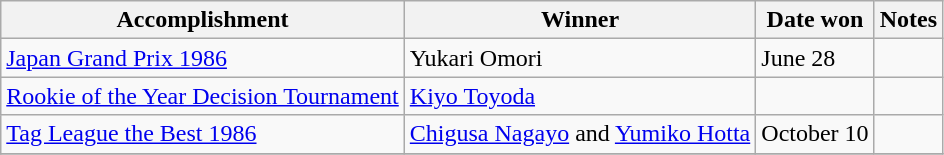<table class="wikitable">
<tr>
<th>Accomplishment</th>
<th>Winner</th>
<th>Date won</th>
<th>Notes</th>
</tr>
<tr>
<td><a href='#'>Japan Grand Prix 1986</a></td>
<td>Yukari Omori</td>
<td>June 28</td>
<td></td>
</tr>
<tr>
<td><a href='#'>Rookie of the Year Decision Tournament</a></td>
<td><a href='#'>Kiyo Toyoda</a></td>
<td></td>
<td></td>
</tr>
<tr>
<td><a href='#'>Tag League the Best 1986</a></td>
<td><a href='#'>Chigusa Nagayo</a> and <a href='#'>Yumiko Hotta</a></td>
<td>October 10</td>
<td></td>
</tr>
<tr>
</tr>
</table>
